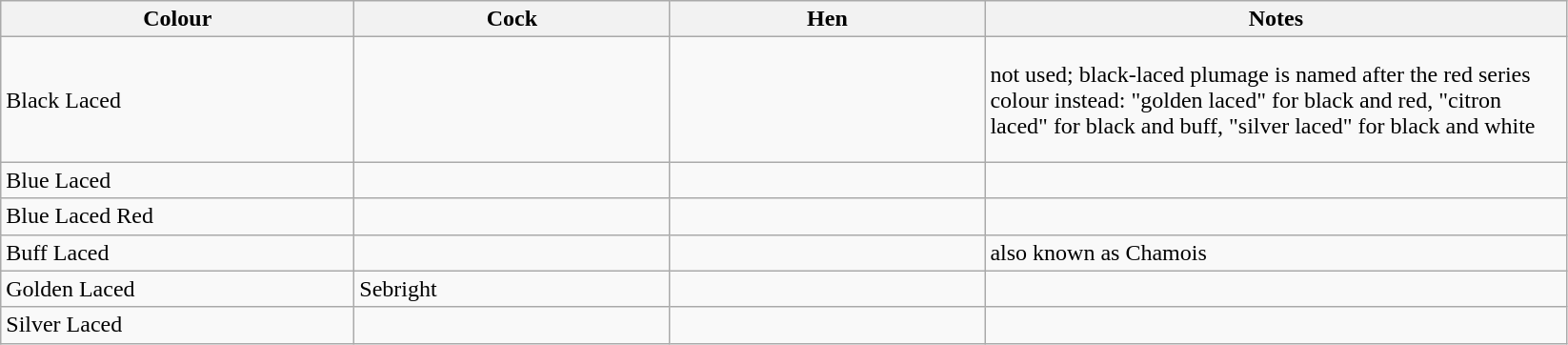<table class="wikitable">
<tr>
<th style="width: 180pt;">Colour</th>
<th style="width: 160pt;">Cock</th>
<th style="width: 160pt;">Hen</th>
<th style="width: 300pt;">Notes</th>
</tr>
<tr>
<td>Black Laced</td>
<td style="height: 80px;"></td>
<td></td>
<td>not used; black-laced plumage is named after the red series colour instead: "golden laced" for black and red, "citron laced" for black and buff, "silver laced" for black and white</td>
</tr>
<tr>
<td>Blue Laced</td>
<td></td>
<td></td>
<td></td>
</tr>
<tr>
<td>Blue Laced Red</td>
<td></td>
<td></td>
<td></td>
</tr>
<tr>
<td>Buff Laced</td>
<td></td>
<td></td>
<td>also known as Chamois</td>
</tr>
<tr>
<td>Golden Laced</td>
<td>Sebright</td>
<td></td>
<td></td>
</tr>
<tr>
<td>Silver Laced</td>
<td></td>
<td></td>
<td></td>
</tr>
</table>
